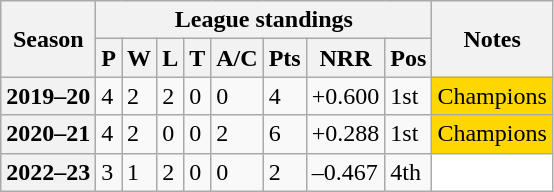<table class="wikitable sortable">
<tr>
<th scope="col" rowspan="2">Season</th>
<th scope="col" colspan="8">League standings</th>
<th scope="col" rowspan="2">Notes</th>
</tr>
<tr>
<th scope="col">P</th>
<th scope="col">W</th>
<th scope="col">L</th>
<th scope="col">T</th>
<th scope="col">A/C</th>
<th scope="col">Pts</th>
<th scope="col">NRR</th>
<th scope="col">Pos</th>
</tr>
<tr>
<th scope="row">2019–20</th>
<td>4</td>
<td>2</td>
<td>2</td>
<td>0</td>
<td>0</td>
<td>4</td>
<td>+0.600</td>
<td>1st</td>
<td style="background: gold;">Champions</td>
</tr>
<tr>
<th scope="row">2020–21</th>
<td>4</td>
<td>2</td>
<td>0</td>
<td>0</td>
<td>2</td>
<td>6</td>
<td>+0.288</td>
<td>1st</td>
<td style="background: gold;">Champions</td>
</tr>
<tr>
<th scope="row">2022–23</th>
<td>3</td>
<td>1</td>
<td>2</td>
<td>0</td>
<td>0</td>
<td>2</td>
<td>–0.467</td>
<td>4th</td>
<td style="background: white;"></td>
</tr>
</table>
